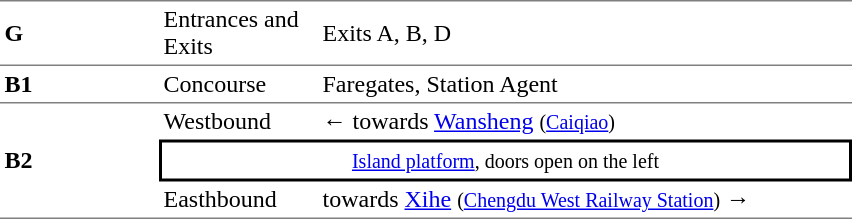<table cellspacing=0 cellpadding=3>
<tr>
<td style="border-top:solid 1px gray;border-bottom:solid 1px gray;" width=100><strong>G</strong></td>
<td style="border-top:solid 1px gray;border-bottom:solid 1px gray;" width=100>Entrances and Exits</td>
<td style="border-top:solid 1px gray;border-bottom:solid 1px gray;" width=350>Exits A, B, D</td>
</tr>
<tr>
<td style="border-bottom:solid 1px gray;"><strong>B1</strong></td>
<td style="border-bottom:solid 1px gray;">Concourse</td>
<td style="border-bottom:solid 1px gray;">Faregates, Station Agent</td>
</tr>
<tr>
<td style="border-bottom:solid 1px gray;" rowspan=3><strong>B2</strong></td>
<td>Westbound</td>
<td>←  towards <a href='#'>Wansheng</a> <small>(<a href='#'>Caiqiao</a>)</small></td>
</tr>
<tr>
<td style="border-right:solid 2px black;border-left:solid 2px black;border-top:solid 2px black;border-bottom:solid 2px black;text-align:center;" colspan=2><small><a href='#'>Island platform</a>, doors open on the left</small></td>
</tr>
<tr>
<td style="border-bottom:solid 1px gray;">Easthbound</td>
<td style="border-bottom:solid 1px gray;">  towards <a href='#'>Xihe</a> <small>(<a href='#'>Chengdu West Railway Station</a>)</small> →</td>
</tr>
</table>
